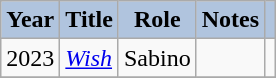<table class="wikitable">
<tr>
<th style="background:#B0C4DE">Year</th>
<th style="background:#B0C4DE">Title</th>
<th style="background:#B0C4DE">Role</th>
<th style="background:#B0C4DE">Notes</th>
<th style="background:#B0C4DE"></th>
</tr>
<tr>
<td>2023</td>
<td><a href='#'><em>Wish</em></a></td>
<td>Sabino</td>
<td></td>
<td></td>
</tr>
<tr>
</tr>
</table>
